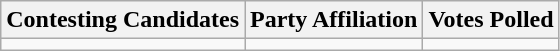<table class="wikitable sortable">
<tr>
<th>Contesting Candidates</th>
<th>Party Affiliation</th>
<th>Votes Polled</th>
</tr>
<tr>
<td></td>
<td></td>
<td></td>
</tr>
</table>
